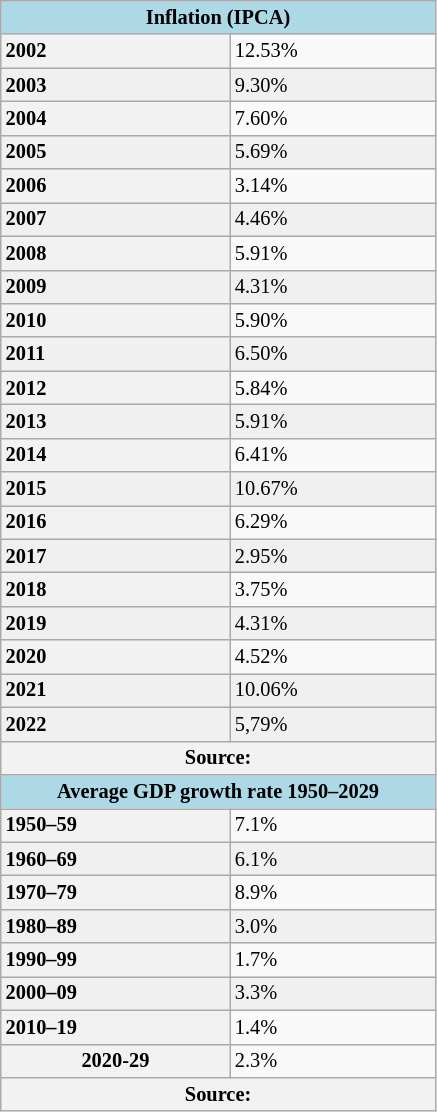<table width="23%" style="toc: 25em; font-size: 85%; lucida grande, sans-serif; text-align: left;" class="wikitable floatright">
<tr>
<th style="text-align:center; background:lightblue" colspan="2">Inflation (IPCA)</th>
</tr>
<tr>
<th style="text-align:left; vertical-align:top">2002</th>
<td style="vertical-align:top">12.53%</td>
</tr>
<tr>
<th style="background:#f0f0f0; text-align:left; vertical-align:top">2003</th>
<td style="background:#f0f0f0; vertical-align:top">9.30%</td>
</tr>
<tr>
<th style="text-align:left; vertical-align:top">2004</th>
<td style="vertical-align:top">7.60%</td>
</tr>
<tr>
<th style="background:#f0f0f0; text-align:left; vertical-align:top">2005</th>
<td style="background:#f0f0f0; vertical-align:top">5.69%</td>
</tr>
<tr>
<th style="text-align:left; vertical-align:top">2006</th>
<td style="vertical-align:top">3.14%</td>
</tr>
<tr>
<th style="background:#f0f0f0; text-align:left; vertical-align:top">2007</th>
<td style="background:#f0f0f0; vertical-align:top">4.46%</td>
</tr>
<tr>
<th style="text-align:left; vertical-align:top">2008</th>
<td style="vertical-align:top">5.91%</td>
</tr>
<tr>
<th style="background:#f0f0f0; text-align:left; vertical-align:top">2009</th>
<td style="background:#f0f0f0; vertical-align:top">4.31%</td>
</tr>
<tr>
<th style="text-align:left; vertical-align:top">2010</th>
<td style="vertical-align:top">5.90%</td>
</tr>
<tr>
<th style="background:#f0f0f0; text-align:left; vertical-align:top">2011</th>
<td style="background:#f0f0f0; vertical-align:top">6.50%</td>
</tr>
<tr>
<th style="text-align:left; vertical-align:top">2012</th>
<td style="vertical-align:top">5.84%</td>
</tr>
<tr>
<th style="background:#f0f0f0; text-align:left; vertical-align:top">2013</th>
<td style="background:#f0f0f0; vertical-align:top">5.91%</td>
</tr>
<tr>
<th style="text-align:left; vertical-align:top">2014</th>
<td style="vertical-align:top">6.41%</td>
</tr>
<tr>
<th style="background:#f0f0f0; text-align:left; vertical-align:top">2015</th>
<td style="background:#f0f0f0; vertical-align:top">10.67%</td>
</tr>
<tr>
<th style="text-align:left; vertical-align:top">2016</th>
<td style="vertical-align:top">6.29%</td>
</tr>
<tr>
<th style="background:#f0f0f0; text-align:left; vertical-align:top">2017</th>
<td style="background:#f0f0f0; vertical-align:top">2.95%</td>
</tr>
<tr>
<th style="text-align:left; vertical-align:top">2018</th>
<td style="vertical-align:top">3.75%</td>
</tr>
<tr>
<th style="background:#f0f0f0; text-align:left; vertical-align:top">2019</th>
<td style="background:#f0f0f0; vertical-align:top">4.31%</td>
</tr>
<tr>
<th style="text-align:left; vertical-align:top">2020</th>
<td style="vertical-align:top">4.52%</td>
</tr>
<tr>
<th style="background:#f0f0f0; text-align:left; vertical-align:top">2021</th>
<td style="background:#f0f0f0; vertical-align:top">10.06%</td>
</tr>
<tr>
<th style="background:#f0f0f0; text-align:left; vertical-align:top">2022</th>
<td style="background:#f0f0f0; vertical-align:top">5,79%</td>
</tr>
<tr>
<th style="text-align:center; vertical-align:top" colspan="2">Source:</th>
</tr>
<tr>
<th style="text-align:center; background:lightblue" colspan="2">Average GDP growth rate 1950–2029</th>
</tr>
<tr>
<th style="text-align:left; vertical-align:top">1950–59</th>
<td style="vertical-align:top">7.1%</td>
</tr>
<tr>
<th style="background:#f0f0f0; text-align:left; vertical-align:top">1960–69</th>
<td style="background:#f0f0f0; vertical-align:top">6.1%</td>
</tr>
<tr>
<th style="text-align:left; vertical-align:top">1970–79</th>
<td style="vertical-align:top">8.9%</td>
</tr>
<tr>
<th style="background:#f0f0f0; text-align:left; vertical-align:top">1980–89</th>
<td style="background:#f0f0f0; vertical-align:top">3.0%</td>
</tr>
<tr>
<th style="text-align:left; vertical-align:top">1990–99</th>
<td style="vertical-align:top">1.7%</td>
</tr>
<tr>
<th style="background:#f0f0f0; text-align:left; vertical-align:top">2000–09</th>
<td style="background:#f0f0f0; vertical-align:top">3.3%</td>
</tr>
<tr>
<th style="text-align:left; vertical-align:top">2010–19</th>
<td style="vertical-align:top">1.4%</td>
</tr>
<tr>
<th>2020-29</th>
<td>2.3%</td>
</tr>
<tr>
<th style="text-align:center; vertical-align:top" colspan="2">Source:</th>
</tr>
</table>
